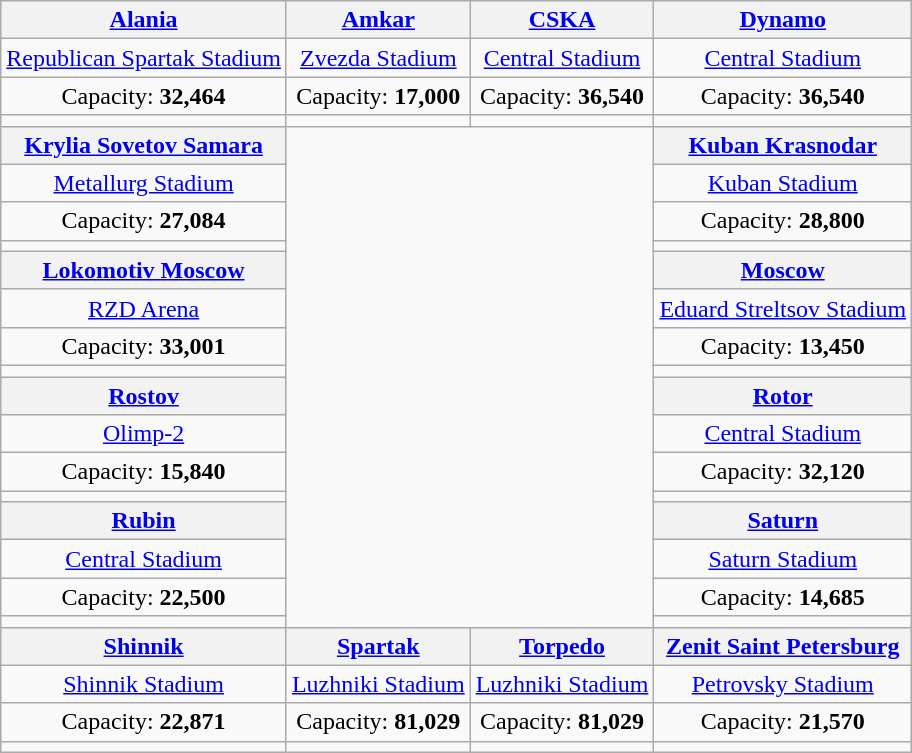<table class="wikitable" style="text-align:center;">
<tr>
<th><a href='#'>Alania</a></th>
<th><a href='#'>Amkar</a></th>
<th><a href='#'>CSKA</a></th>
<th><a href='#'>Dynamo</a></th>
</tr>
<tr>
<td><a href='#'>Republican Spartak Stadium</a></td>
<td><a href='#'>Zvezda Stadium</a></td>
<td><a href='#'>Central Stadium</a></td>
<td><a href='#'>Central Stadium</a></td>
</tr>
<tr>
<td>Capacity: <strong>32,464</strong></td>
<td>Capacity: <strong>17,000</strong></td>
<td>Capacity: <strong>36,540</strong></td>
<td>Capacity: <strong>36,540</strong></td>
</tr>
<tr>
<td></td>
<td></td>
<td></td>
<td></td>
</tr>
<tr>
<th><a href='#'>Krylia Sovetov Samara</a></th>
<td colspan="2" rowspan="16"><br></td>
<th><a href='#'>Kuban Krasnodar</a></th>
</tr>
<tr>
<td><a href='#'>Metallurg Stadium</a></td>
<td><a href='#'>Kuban Stadium</a></td>
</tr>
<tr>
<td>Capacity: <strong>27,084</strong></td>
<td>Capacity: <strong>28,800</strong></td>
</tr>
<tr>
<td></td>
<td></td>
</tr>
<tr>
<th><a href='#'>Lokomotiv Moscow</a></th>
<th><a href='#'>Moscow</a></th>
</tr>
<tr>
<td><a href='#'>RZD Arena</a></td>
<td><a href='#'>Eduard Streltsov Stadium</a></td>
</tr>
<tr>
<td>Capacity: <strong>33,001</strong></td>
<td>Capacity: <strong>13,450</strong></td>
</tr>
<tr>
<td></td>
<td></td>
</tr>
<tr>
<th><a href='#'>Rostov</a></th>
<th><a href='#'>Rotor</a></th>
</tr>
<tr>
<td><a href='#'>Olimp-2</a></td>
<td><a href='#'>Central Stadium</a></td>
</tr>
<tr>
<td>Capacity: <strong>15,840</strong></td>
<td>Capacity: <strong>32,120</strong></td>
</tr>
<tr>
<td></td>
<td></td>
</tr>
<tr>
<th><a href='#'>Rubin</a></th>
<th><a href='#'>Saturn</a></th>
</tr>
<tr>
<td><a href='#'>Central Stadium</a></td>
<td><a href='#'>Saturn Stadium</a></td>
</tr>
<tr>
<td>Capacity: <strong>22,500</strong></td>
<td>Capacity: <strong>14,685</strong></td>
</tr>
<tr>
<td></td>
<td></td>
</tr>
<tr>
<th><a href='#'>Shinnik</a></th>
<th><a href='#'>Spartak</a></th>
<th><a href='#'>Torpedo</a></th>
<th><a href='#'>Zenit Saint Petersburg</a></th>
</tr>
<tr>
<td><a href='#'>Shinnik Stadium</a></td>
<td><a href='#'>Luzhniki Stadium</a></td>
<td><a href='#'>Luzhniki Stadium</a></td>
<td><a href='#'>Petrovsky Stadium</a></td>
</tr>
<tr>
<td>Capacity: <strong>22,871</strong></td>
<td>Capacity: <strong>81,029</strong></td>
<td>Capacity: <strong>81,029</strong></td>
<td>Capacity: <strong>21,570</strong></td>
</tr>
<tr>
<td></td>
<td></td>
<td></td>
<td></td>
</tr>
</table>
